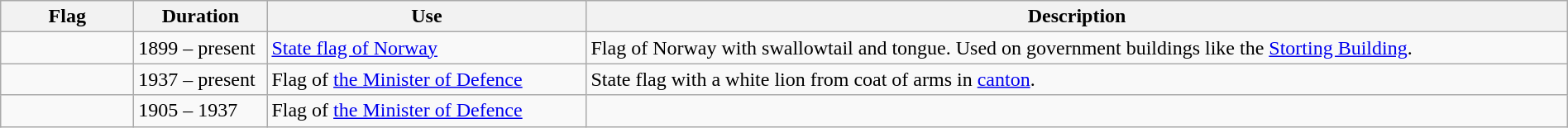<table class="wikitable" width="100%">
<tr>
<th style="width:100px;">Flag</th>
<th style="width:100px;">Duration</th>
<th style="width:250px;">Use</th>
<th style="min-width:250px">Description</th>
</tr>
<tr>
<td></td>
<td>1899 – present</td>
<td><a href='#'>State flag of Norway</a></td>
<td>Flag of Norway with swallowtail and tongue. Used on government buildings like the <a href='#'>Storting Building</a>.</td>
</tr>
<tr>
<td></td>
<td>1937 – present</td>
<td>Flag of <a href='#'>the Minister of Defence</a></td>
<td>State flag with a white lion from coat of arms in <a href='#'>canton</a>.</td>
</tr>
<tr>
<td></td>
<td>1905 – 1937</td>
<td>Flag of <a href='#'>the Minister of Defence</a></td>
<td></td>
</tr>
</table>
